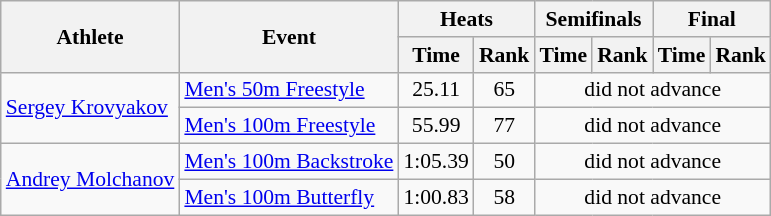<table class=wikitable style="font-size:90%">
<tr>
<th rowspan="2">Athlete</th>
<th rowspan="2">Event</th>
<th colspan="2">Heats</th>
<th colspan="2">Semifinals</th>
<th colspan="2">Final</th>
</tr>
<tr>
<th>Time</th>
<th>Rank</th>
<th>Time</th>
<th>Rank</th>
<th>Time</th>
<th>Rank</th>
</tr>
<tr>
<td rowspan="2"><a href='#'>Sergey Krovyakov</a></td>
<td><a href='#'>Men's 50m Freestyle</a></td>
<td align=center>25.11</td>
<td align=center>65</td>
<td align=center colspan=4>did not advance</td>
</tr>
<tr>
<td><a href='#'>Men's 100m Freestyle</a></td>
<td align=center>55.99</td>
<td align=center>77</td>
<td align=center colspan=4>did not advance</td>
</tr>
<tr>
<td rowspan="2"><a href='#'>Andrey Molchanov</a></td>
<td><a href='#'>Men's 100m Backstroke</a></td>
<td align=center>1:05.39</td>
<td align=center>50</td>
<td align=center colspan=4>did not advance</td>
</tr>
<tr>
<td><a href='#'>Men's 100m Butterfly</a></td>
<td align=center>1:00.83</td>
<td align=center>58</td>
<td align=center colspan=4>did not advance</td>
</tr>
</table>
